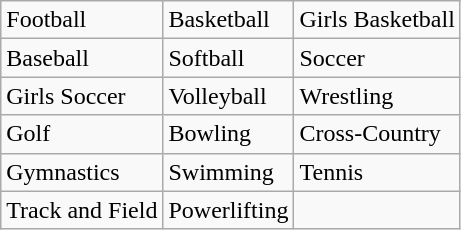<table class="wikitable">
<tr>
<td>Football</td>
<td>Basketball</td>
<td>Girls Basketball</td>
</tr>
<tr>
<td>Baseball</td>
<td>Softball</td>
<td>Soccer</td>
</tr>
<tr>
<td>Girls Soccer</td>
<td>Volleyball</td>
<td>Wrestling</td>
</tr>
<tr>
<td>Golf</td>
<td>Bowling</td>
<td>Cross-Country</td>
</tr>
<tr>
<td>Gymnastics</td>
<td>Swimming</td>
<td>Tennis</td>
</tr>
<tr>
<td>Track and Field</td>
<td>Powerlifting</td>
<td></td>
</tr>
</table>
